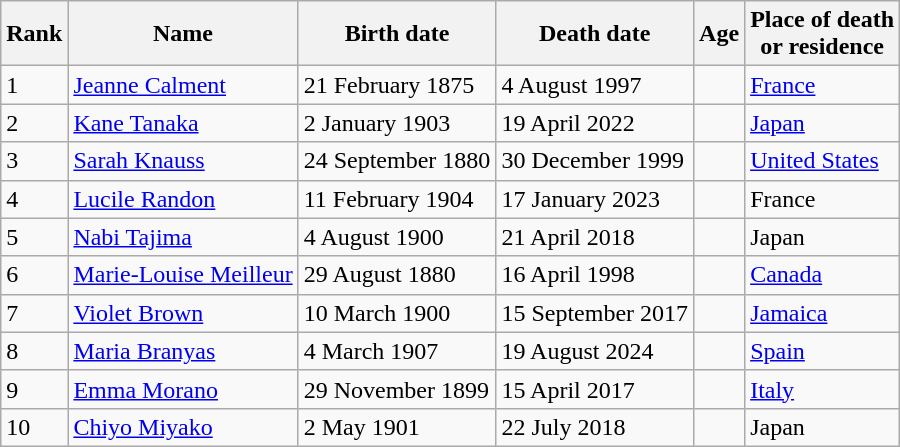<table class="wikitable sortable">
<tr>
<th>Rank</th>
<th>Name</th>
<th nowrap>Birth date</th>
<th nowrap>Death date</th>
<th>Age</th>
<th nowrap>Place of death <br> or residence</th>
</tr>
<tr>
<td>1</td>
<td data-sort-value="Calment"><a href='#'>Jeanne Calment</a></td>
<td>21 February 1875</td>
<td>4 August 1997</td>
<td></td>
<td><a href='#'>France</a></td>
</tr>
<tr>
<td>2</td>
<td data-sort-value="Tanaka"><a href='#'>Kane Tanaka</a></td>
<td>2 January 1903</td>
<td>19 April 2022</td>
<td></td>
<td><a href='#'>Japan</a></td>
</tr>
<tr>
<td>3</td>
<td data-sort-value="Knauss"><a href='#'>Sarah Knauss</a></td>
<td>24 September 1880</td>
<td>30 December 1999</td>
<td></td>
<td><a href='#'>United States</a></td>
</tr>
<tr>
<td>4</td>
<td data-sort-value="Randon"><a href='#'>Lucile Randon</a></td>
<td>11 February 1904</td>
<td>17 January 2023</td>
<td></td>
<td>France</td>
</tr>
<tr>
<td>5</td>
<td data-sort-value="Tajima"><a href='#'>Nabi Tajima</a></td>
<td>4 August 1900</td>
<td>21 April 2018</td>
<td></td>
<td>Japan</td>
</tr>
<tr>
<td>6</td>
<td data-sort-value="Meilleur"><a href='#'>Marie-Louise Meilleur</a></td>
<td>29 August 1880</td>
<td>16 April 1998</td>
<td></td>
<td><a href='#'>Canada</a></td>
</tr>
<tr>
<td>7</td>
<td data-sort-value="Brown"><a href='#'>Violet Brown</a></td>
<td>10 March 1900</td>
<td>15 September 2017</td>
<td></td>
<td><a href='#'>Jamaica</a></td>
</tr>
<tr>
<td>8</td>
<td data-sort-value="Branyas"><a href='#'>Maria Branyas</a></td>
<td>4 March 1907</td>
<td>19 August 2024</td>
<td></td>
<td><a href='#'>Spain</a></td>
</tr>
<tr>
<td>9</td>
<td data-sort-value="Morano"><a href='#'>Emma Morano</a></td>
<td>29 November 1899</td>
<td>15 April 2017</td>
<td></td>
<td><a href='#'>Italy</a></td>
</tr>
<tr>
<td>10</td>
<td data-sort-value="Miyako"><a href='#'>Chiyo Miyako</a></td>
<td>2 May 1901</td>
<td>22 July 2018</td>
<td></td>
<td>Japan</td>
</tr>
</table>
